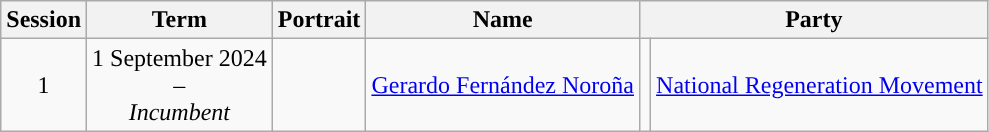<table class="wikitable sortable" style="text-align:center">
<tr>
<th>Session</th>
<th class="unsortable" scope="col">Term</th>
<th class="unsortable" scope="col">Portrait</th>
<th scope="col">Name</th>
<th colspan="2" scope="col">Party</th>
</tr>
<tr>
<td>1</td>
<td>1 September 2024<br>–<br><em>Incumbent</em></td>
<td></td>
<td><a href='#'>Gerardo Fernández Noroña</a></td>
<td style="background:"></td>
<td><a href='#'>National Regeneration Movement</a></td>
</tr>
</table>
